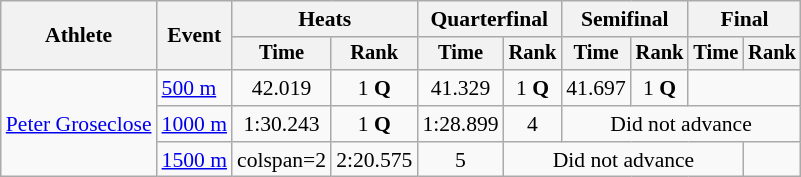<table class="wikitable" style="font-size:90%">
<tr>
<th rowspan=2>Athlete</th>
<th rowspan=2>Event</th>
<th colspan=2>Heats</th>
<th colspan=2>Quarterfinal</th>
<th colspan=2>Semifinal</th>
<th colspan=2>Final</th>
</tr>
<tr style="font-size:95%">
<th>Time</th>
<th>Rank</th>
<th>Time</th>
<th>Rank</th>
<th>Time</th>
<th>Rank</th>
<th>Time</th>
<th>Rank</th>
</tr>
<tr align=center>
<td align=left rowspan=3><a href='#'>Peter Groseclose</a></td>
<td align=left><a href='#'>500 m</a></td>
<td>42.019</td>
<td>1 <strong>Q</strong></td>
<td>41.329</td>
<td>1 <strong>Q</strong></td>
<td>41.697</td>
<td>1 <strong>Q</strong></td>
<td colspan=2></td>
</tr>
<tr align=center>
<td align=left><a href='#'>1000 m</a></td>
<td>1:30.243</td>
<td>1 <strong>Q</strong></td>
<td>1:28.899</td>
<td>4</td>
<td colspan=4>Did not advance</td>
</tr>
<tr align=center>
<td align=left><a href='#'>1500 m</a></td>
<td>colspan=2</td>
<td>2:20.575</td>
<td>5</td>
<td colspan=4>Did not advance</td>
</tr>
</table>
